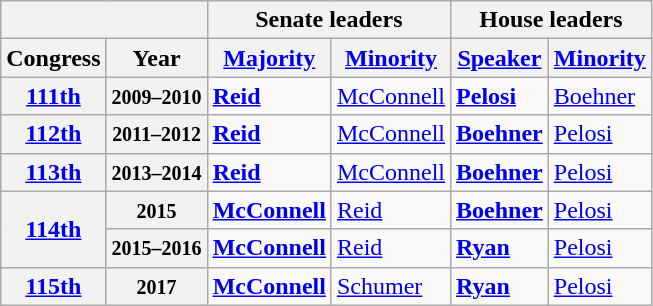<table class="wikitable" style="margin-left:1em">
<tr>
<th colspan=2></th>
<th colspan=2>Senate leaders</th>
<th colspan=2>House leaders</th>
</tr>
<tr>
<th>Congress</th>
<th>Year</th>
<th><a href='#'>Majority</a></th>
<th><a href='#'>Minority</a></th>
<th><a href='#'>Speaker</a></th>
<th><a href='#'>Minority</a></th>
</tr>
<tr>
<th><a href='#'>111th</a></th>
<th><small>2009–2010</small></th>
<td><strong><a href='#'>Reid</a></strong></td>
<td><a href='#'>McConnell</a></td>
<td><strong><a href='#'>Pelosi</a></strong></td>
<td><a href='#'>Boehner</a></td>
</tr>
<tr>
<th><a href='#'>112th</a></th>
<th><small>2011–2012</small></th>
<td><strong><a href='#'>Reid</a></strong></td>
<td><a href='#'>McConnell</a></td>
<td><strong><a href='#'>Boehner</a></strong></td>
<td><a href='#'>Pelosi</a></td>
</tr>
<tr>
<th><a href='#'>113th</a></th>
<th><small>2013–2014</small></th>
<td><strong><a href='#'>Reid</a></strong></td>
<td><a href='#'>McConnell</a></td>
<td><strong><a href='#'>Boehner</a></strong></td>
<td><a href='#'>Pelosi</a></td>
</tr>
<tr>
<th rowspan=2 ><a href='#'>114th</a></th>
<th><small>2015</small></th>
<td><strong><a href='#'>McConnell</a></strong></td>
<td><a href='#'>Reid</a></td>
<td><strong><a href='#'>Boehner</a></strong></td>
<td><a href='#'>Pelosi</a></td>
</tr>
<tr>
<th><small>2015–2016</small></th>
<td><strong><a href='#'>McConnell</a></strong></td>
<td><a href='#'>Reid</a></td>
<td><strong><a href='#'>Ryan</a></strong></td>
<td><a href='#'>Pelosi</a></td>
</tr>
<tr>
<th><a href='#'>115th</a></th>
<th><small>2017</small></th>
<td><strong><a href='#'>McConnell</a></strong></td>
<td><a href='#'>Schumer</a></td>
<td><strong><a href='#'>Ryan</a></strong></td>
<td><a href='#'>Pelosi</a></td>
</tr>
</table>
